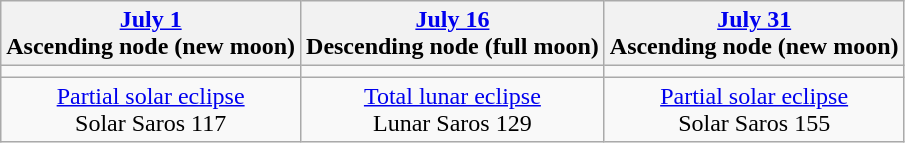<table class="wikitable">
<tr>
<th><a href='#'>July 1</a><br>Ascending node (new moon)<br></th>
<th><a href='#'>July 16</a><br>Descending node (full moon)<br></th>
<th><a href='#'>July 31</a><br>Ascending node (new moon)<br></th>
</tr>
<tr>
<td></td>
<td></td>
<td></td>
</tr>
<tr align=center>
<td><a href='#'>Partial solar eclipse</a><br>Solar Saros 117</td>
<td><a href='#'>Total lunar eclipse</a><br>Lunar Saros 129</td>
<td><a href='#'>Partial solar eclipse</a><br>Solar Saros 155</td>
</tr>
</table>
